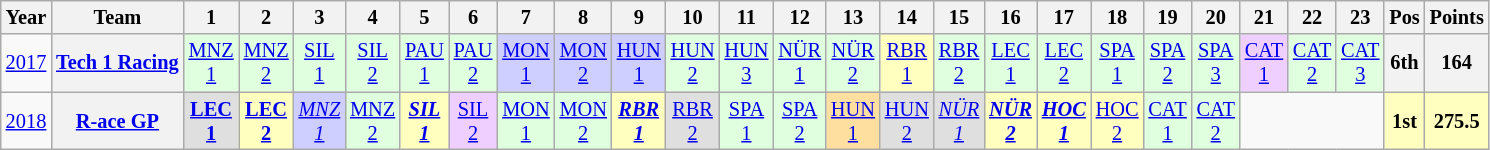<table class="wikitable" style="text-align:center; font-size:85%">
<tr>
<th>Year</th>
<th>Team</th>
<th>1</th>
<th>2</th>
<th>3</th>
<th>4</th>
<th>5</th>
<th>6</th>
<th>7</th>
<th>8</th>
<th>9</th>
<th>10</th>
<th>11</th>
<th>12</th>
<th>13</th>
<th>14</th>
<th>15</th>
<th>16</th>
<th>17</th>
<th>18</th>
<th>19</th>
<th>20</th>
<th>21</th>
<th>22</th>
<th>23</th>
<th>Pos</th>
<th>Points</th>
</tr>
<tr>
<td><a href='#'>2017</a></td>
<th nowrap><a href='#'>Tech 1 Racing</a></th>
<td style="background:#DFFFDF;"><a href='#'>MNZ<br>1</a><br></td>
<td style="background:#DFFFDF;"><a href='#'>MNZ<br>2</a><br></td>
<td style="background:#DFFFDF;"><a href='#'>SIL<br>1</a><br></td>
<td style="background:#DFFFDF;"><a href='#'>SIL<br>2</a><br></td>
<td style="background:#DFFFDF;"><a href='#'>PAU<br>1</a><br></td>
<td style="background:#DFFFDF;"><a href='#'>PAU<br>2</a><br></td>
<td style="background:#CFCFFF;"><a href='#'>MON<br>1</a><br></td>
<td style="background:#CFCFFF;"><a href='#'>MON<br>2</a><br></td>
<td style="background:#CFCFFF;"><a href='#'>HUN<br>1</a><br></td>
<td style="background:#DFFFDF;"><a href='#'>HUN<br>2</a><br></td>
<td style="background:#DFFFDF;"><a href='#'>HUN<br>3</a><br></td>
<td style="background:#DFFFDF;"><a href='#'>NÜR<br>1</a><br></td>
<td style="background:#DFFFDF;"><a href='#'>NÜR<br>2</a><br></td>
<td style="background:#FFFFBF;"><a href='#'>RBR<br>1</a><br></td>
<td style="background:#DFFFDF;"><a href='#'>RBR<br>2</a><br></td>
<td style="background:#DFFFDF;"><a href='#'>LEC<br>1</a><br></td>
<td style="background:#DFFFDF;"><a href='#'>LEC<br>2</a><br></td>
<td style="background:#DFFFDF;"><a href='#'>SPA<br>1</a><br></td>
<td style="background:#DFFFDF;"><a href='#'>SPA<br>2</a><br></td>
<td style="background:#DFFFDF;"><a href='#'>SPA<br>3</a><br></td>
<td style="background:#EFCFFF;"><a href='#'>CAT<br>1</a><br></td>
<td style="background:#DFFFDF;"><a href='#'>CAT<br>2</a><br></td>
<td style="background:#DFFFDF;"><a href='#'>CAT<br>3</a><br></td>
<th>6th</th>
<th>164</th>
</tr>
<tr>
<td><a href='#'>2018</a></td>
<th nowrap><a href='#'>R-ace GP</a></th>
<td style="background:#DFDFDF;"><strong><a href='#'>LEC<br>1</a></strong><br></td>
<td style="background:#FFFFBF;"><strong><a href='#'>LEC<br>2</a></strong><br></td>
<td style="background:#CFCFFF;"><em><a href='#'>MNZ<br>1</a></em><br></td>
<td style="background:#DFFFDF;"><a href='#'>MNZ<br>2</a><br></td>
<td style="background:#FFFFBF;"><strong><em><a href='#'>SIL<br>1</a></em></strong><br></td>
<td style="background:#EFCFFF;"><a href='#'>SIL<br>2</a><br></td>
<td style="background:#DFFFDF;"><a href='#'>MON<br>1</a><br></td>
<td style="background:#DFFFDF;"><a href='#'>MON<br>2</a><br></td>
<td style="background:#FFFFBF;"><strong><em><a href='#'>RBR<br>1</a></em></strong><br></td>
<td style="background:#DFDFDF;"><a href='#'>RBR<br>2</a><br></td>
<td style="background:#DFFFDF;"><a href='#'>SPA<br>1</a><br></td>
<td style="background:#DFFFDF;"><a href='#'>SPA<br>2</a><br></td>
<td style="background:#FFDF9F;"><a href='#'>HUN<br>1</a><br></td>
<td style="background:#DFDFDF;"><a href='#'>HUN<br>2</a><br></td>
<td style="background:#DFDFDF;"><em><a href='#'>NÜR<br>1</a></em><br></td>
<td style="background:#FFFFBF;"><strong><em><a href='#'>NÜR<br>2</a></em></strong><br></td>
<td style="background:#FFFFBF;"><strong><em><a href='#'>HOC<br>1</a></em></strong><br></td>
<td style="background:#FFFFBF;"><a href='#'>HOC<br>2</a><br></td>
<td style="background:#DFFFDF;"><a href='#'>CAT<br>1</a><br></td>
<td style="background:#DFFFDF;"><a href='#'>CAT<br>2</a><br></td>
<td colspan=3></td>
<th style="background:#FFFFBF;">1st</th>
<th style="background:#FFFFBF;">275.5</th>
</tr>
</table>
